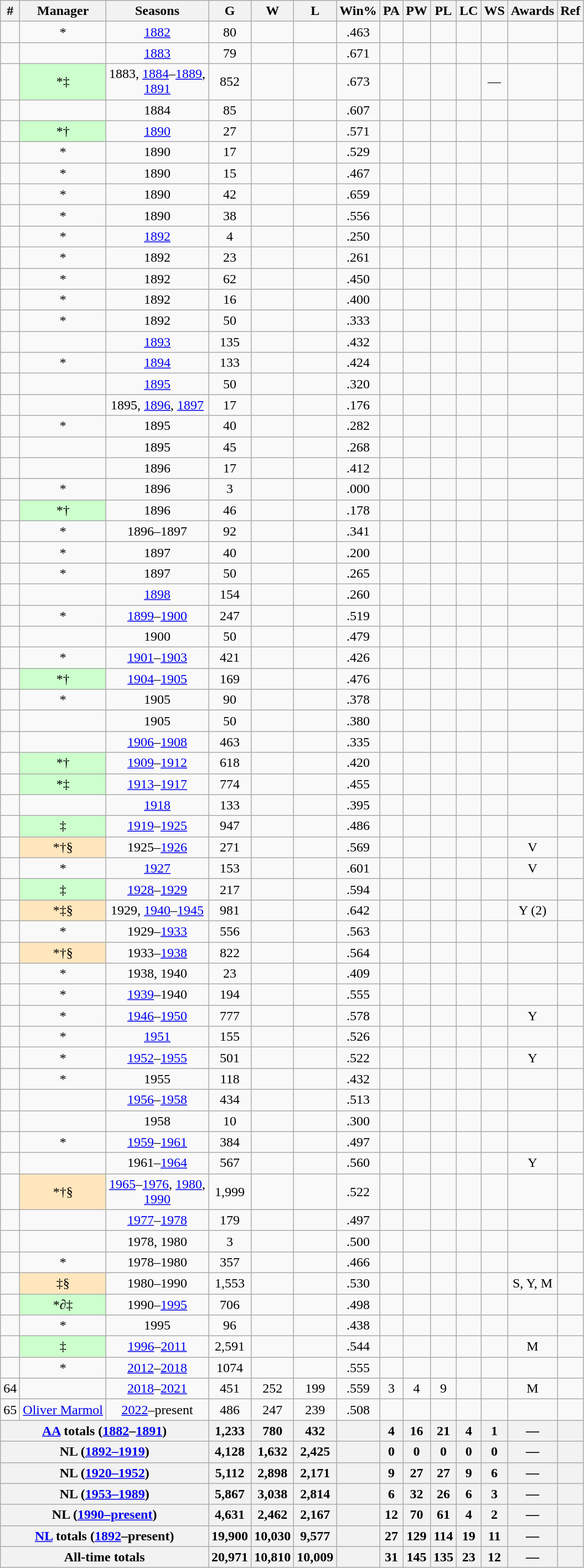<table class="wikitable sortable" style="text-align:center">
<tr>
<th class="unsortable">#</th>
<th>Manager</th>
<th>Seasons</th>
<th>G</th>
<th>W</th>
<th>L</th>
<th>Win%</th>
<th>PA</th>
<th>PW</th>
<th>PL</th>
<th>LC</th>
<th>WS</th>
<th>Awards</th>
<th class="unsortable">Ref</th>
</tr>
<tr>
<td align="center"></td>
<td> *</td>
<td><a href='#'>1882</a></td>
<td>80</td>
<td></td>
<td></td>
<td>.463</td>
<td></td>
<td></td>
<td></td>
<td></td>
<td></td>
<td></td>
<td></td>
</tr>
<tr>
<td align="center"></td>
<td></td>
<td><a href='#'>1883</a></td>
<td>79</td>
<td></td>
<td></td>
<td>.671</td>
<td></td>
<td></td>
<td></td>
<td></td>
<td></td>
<td></td>
<td></td>
</tr>
<tr>
<td align="center"></td>
<td style="background-color:#ccffcc"> *‡</td>
<td>1883, <a href='#'>1884</a>–<a href='#'>1889</a>,<br> <a href='#'>1891</a></td>
<td>852</td>
<td></td>
<td></td>
<td>.673</td>
<td></td>
<td></td>
<td></td>
<td></td>
<td>—</td>
<td></td>
<td></td>
</tr>
<tr>
<td align="center"></td>
<td></td>
<td>1884</td>
<td>85</td>
<td></td>
<td></td>
<td>.607</td>
<td></td>
<td></td>
<td></td>
<td></td>
<td></td>
<td></td>
<td></td>
</tr>
<tr>
<td align="center"></td>
<td style="background-color:#ccffcc"> *†</td>
<td><a href='#'>1890</a></td>
<td>27</td>
<td></td>
<td></td>
<td>.571</td>
<td></td>
<td></td>
<td></td>
<td></td>
<td></td>
<td></td>
<td></td>
</tr>
<tr>
<td align="center"></td>
<td> *</td>
<td>1890</td>
<td>17</td>
<td></td>
<td></td>
<td>.529</td>
<td></td>
<td></td>
<td></td>
<td></td>
<td></td>
<td></td>
<td></td>
</tr>
<tr>
<td align="center"></td>
<td> *</td>
<td>1890</td>
<td>15</td>
<td></td>
<td></td>
<td>.467</td>
<td></td>
<td></td>
<td></td>
<td></td>
<td></td>
<td></td>
<td></td>
</tr>
<tr>
<td align="center"></td>
<td> *</td>
<td>1890</td>
<td>42</td>
<td></td>
<td></td>
<td>.659</td>
<td></td>
<td></td>
<td></td>
<td></td>
<td></td>
<td></td>
<td></td>
</tr>
<tr>
<td align="center"></td>
<td> *</td>
<td>1890</td>
<td>38</td>
<td></td>
<td></td>
<td>.556</td>
<td></td>
<td></td>
<td></td>
<td></td>
<td></td>
<td></td>
<td></td>
</tr>
<tr>
<td align="center"></td>
<td> *</td>
<td><a href='#'>1892</a></td>
<td>4</td>
<td></td>
<td></td>
<td>.250</td>
<td></td>
<td></td>
<td></td>
<td></td>
<td></td>
<td></td>
<td></td>
</tr>
<tr>
<td align="center"></td>
<td> *</td>
<td>1892</td>
<td>23</td>
<td></td>
<td></td>
<td>.261</td>
<td></td>
<td></td>
<td></td>
<td></td>
<td></td>
<td></td>
<td></td>
</tr>
<tr>
<td align="center"></td>
<td> *</td>
<td>1892</td>
<td>62</td>
<td></td>
<td></td>
<td>.450</td>
<td></td>
<td></td>
<td></td>
<td></td>
<td></td>
<td></td>
<td></td>
</tr>
<tr>
<td align="center"></td>
<td> *</td>
<td>1892</td>
<td>16</td>
<td></td>
<td></td>
<td>.400</td>
<td></td>
<td></td>
<td></td>
<td></td>
<td></td>
<td></td>
<td></td>
</tr>
<tr>
<td align="center"></td>
<td> *</td>
<td>1892</td>
<td>50</td>
<td></td>
<td></td>
<td>.333</td>
<td></td>
<td></td>
<td></td>
<td></td>
<td></td>
<td></td>
<td></td>
</tr>
<tr>
<td align="center"></td>
<td></td>
<td><a href='#'>1893</a></td>
<td>135</td>
<td></td>
<td></td>
<td>.432</td>
<td></td>
<td></td>
<td></td>
<td></td>
<td></td>
<td></td>
<td></td>
</tr>
<tr>
<td align="center"></td>
<td> *</td>
<td><a href='#'>1894</a></td>
<td>133</td>
<td></td>
<td></td>
<td>.424</td>
<td></td>
<td></td>
<td></td>
<td></td>
<td></td>
<td></td>
<td></td>
</tr>
<tr>
<td align="center"></td>
<td></td>
<td><a href='#'>1895</a></td>
<td>50</td>
<td></td>
<td></td>
<td>.320</td>
<td></td>
<td></td>
<td></td>
<td></td>
<td></td>
<td></td>
<td></td>
</tr>
<tr>
<td align="center"></td>
<td></td>
<td>1895, <a href='#'>1896</a>, <a href='#'>1897</a></td>
<td>17</td>
<td></td>
<td></td>
<td>.176</td>
<td></td>
<td></td>
<td></td>
<td></td>
<td></td>
<td></td>
<td></td>
</tr>
<tr>
<td align="center"></td>
<td> *</td>
<td>1895</td>
<td>40</td>
<td></td>
<td></td>
<td>.282</td>
<td></td>
<td></td>
<td></td>
<td></td>
<td></td>
<td></td>
<td></td>
</tr>
<tr>
<td align="center"></td>
<td></td>
<td>1895</td>
<td>45</td>
<td></td>
<td></td>
<td>.268</td>
<td></td>
<td></td>
<td></td>
<td></td>
<td></td>
<td></td>
<td></td>
</tr>
<tr>
<td align="center"></td>
<td></td>
<td>1896</td>
<td>17</td>
<td></td>
<td></td>
<td>.412</td>
<td></td>
<td></td>
<td></td>
<td></td>
<td></td>
<td></td>
<td></td>
</tr>
<tr>
<td align="center"></td>
<td> *</td>
<td>1896</td>
<td>3</td>
<td></td>
<td></td>
<td>.000</td>
<td></td>
<td></td>
<td></td>
<td></td>
<td></td>
<td></td>
<td></td>
</tr>
<tr>
<td align="center"></td>
<td style="background-color:#ccffcc"> *†</td>
<td>1896</td>
<td>46</td>
<td></td>
<td></td>
<td>.178</td>
<td></td>
<td></td>
<td></td>
<td></td>
<td></td>
<td></td>
<td></td>
</tr>
<tr>
<td align="center"></td>
<td> *</td>
<td>1896–1897</td>
<td>92</td>
<td></td>
<td></td>
<td>.341</td>
<td></td>
<td></td>
<td></td>
<td></td>
<td></td>
<td></td>
<td></td>
</tr>
<tr>
<td align="center"></td>
<td> *</td>
<td>1897</td>
<td>40</td>
<td></td>
<td></td>
<td>.200</td>
<td></td>
<td></td>
<td></td>
<td></td>
<td></td>
<td></td>
<td></td>
</tr>
<tr>
<td align="center"></td>
<td> *</td>
<td>1897</td>
<td>50</td>
<td></td>
<td></td>
<td>.265</td>
<td></td>
<td></td>
<td></td>
<td></td>
<td></td>
<td></td>
<td></td>
</tr>
<tr>
<td align="center"></td>
<td></td>
<td><a href='#'>1898</a></td>
<td>154</td>
<td></td>
<td></td>
<td>.260</td>
<td></td>
<td></td>
<td></td>
<td></td>
<td></td>
<td></td>
<td></td>
</tr>
<tr>
<td align="center"></td>
<td> *</td>
<td><a href='#'>1899</a>–<a href='#'>1900</a></td>
<td>247</td>
<td></td>
<td></td>
<td>.519</td>
<td></td>
<td></td>
<td></td>
<td></td>
<td></td>
<td></td>
<td></td>
</tr>
<tr>
<td align="center"></td>
<td></td>
<td>1900</td>
<td>50</td>
<td></td>
<td></td>
<td>.479</td>
<td></td>
<td></td>
<td></td>
<td></td>
<td></td>
<td></td>
<td></td>
</tr>
<tr>
<td align="center"></td>
<td> *</td>
<td><a href='#'>1901</a>–<a href='#'>1903</a></td>
<td>421</td>
<td></td>
<td></td>
<td>.426</td>
<td></td>
<td></td>
<td></td>
<td></td>
<td></td>
<td></td>
<td></td>
</tr>
<tr>
<td align="center"></td>
<td style="background-color:#ccffcc"> *†</td>
<td><a href='#'>1904</a>–<a href='#'>1905</a></td>
<td>169</td>
<td></td>
<td></td>
<td>.476</td>
<td></td>
<td></td>
<td></td>
<td></td>
<td></td>
<td></td>
<td></td>
</tr>
<tr>
<td align="center"></td>
<td> *</td>
<td>1905</td>
<td>90</td>
<td></td>
<td></td>
<td>.378</td>
<td></td>
<td></td>
<td></td>
<td></td>
<td></td>
<td></td>
<td></td>
</tr>
<tr>
<td align="center"></td>
<td></td>
<td>1905</td>
<td>50</td>
<td></td>
<td></td>
<td>.380</td>
<td></td>
<td></td>
<td></td>
<td></td>
<td></td>
<td></td>
<td></td>
</tr>
<tr>
<td align="center"></td>
<td></td>
<td><a href='#'>1906</a>–<a href='#'>1908</a></td>
<td>463</td>
<td></td>
<td></td>
<td>.335</td>
<td></td>
<td></td>
<td></td>
<td></td>
<td></td>
<td></td>
<td></td>
</tr>
<tr>
<td align="center"></td>
<td style="background-color:#ccffcc"> *†</td>
<td><a href='#'>1909</a>–<a href='#'>1912</a></td>
<td>618</td>
<td></td>
<td></td>
<td>.420</td>
<td></td>
<td></td>
<td></td>
<td></td>
<td></td>
<td></td>
<td></td>
</tr>
<tr>
<td align="center"></td>
<td style="background-color:#ccffcc"> *‡</td>
<td><a href='#'>1913</a>–<a href='#'>1917</a></td>
<td>774</td>
<td></td>
<td></td>
<td>.455</td>
<td></td>
<td></td>
<td></td>
<td></td>
<td></td>
<td></td>
<td></td>
</tr>
<tr>
<td align="center"></td>
<td></td>
<td><a href='#'>1918</a></td>
<td>133</td>
<td></td>
<td></td>
<td>.395</td>
<td></td>
<td></td>
<td></td>
<td></td>
<td></td>
<td></td>
<td></td>
</tr>
<tr>
<td align="center"></td>
<td style="background-color:#ccffcc"> ‡</td>
<td><a href='#'>1919</a>–<a href='#'>1925</a></td>
<td>947</td>
<td></td>
<td></td>
<td>.486</td>
<td></td>
<td></td>
<td></td>
<td></td>
<td></td>
<td></td>
<td></td>
</tr>
<tr>
<td align="center"></td>
<td style="background-color:#ffe6bd"> *†§</td>
<td>1925–<a href='#'>1926</a></td>
<td>271</td>
<td></td>
<td></td>
<td>.569</td>
<td></td>
<td></td>
<td></td>
<td></td>
<td></td>
<td>V</td>
<td></td>
</tr>
<tr>
<td align="center"></td>
<td> *</td>
<td><a href='#'>1927</a></td>
<td>153</td>
<td></td>
<td></td>
<td>.601</td>
<td></td>
<td></td>
<td></td>
<td></td>
<td></td>
<td>V</td>
<td></td>
</tr>
<tr>
<td align="center"></td>
<td style="background-color:#ccffcc"> ‡</td>
<td><a href='#'>1928</a>–<a href='#'>1929</a></td>
<td>217</td>
<td></td>
<td></td>
<td>.594</td>
<td></td>
<td></td>
<td></td>
<td></td>
<td></td>
<td></td>
<td></td>
</tr>
<tr>
<td align="center"></td>
<td style="background-color:#ffe6bd"> *‡§</td>
<td>1929, <a href='#'>1940</a>–<a href='#'>1945</a></td>
<td>981</td>
<td></td>
<td></td>
<td>.642</td>
<td></td>
<td></td>
<td></td>
<td></td>
<td></td>
<td>Y (2)</td>
<td></td>
</tr>
<tr>
<td align="center"></td>
<td> *</td>
<td>1929–<a href='#'>1933</a></td>
<td>556</td>
<td></td>
<td></td>
<td>.563</td>
<td></td>
<td></td>
<td></td>
<td></td>
<td></td>
<td></td>
<td></td>
</tr>
<tr>
<td align="center"></td>
<td style="background-color:#ffe6bd"> *†§</td>
<td>1933–<a href='#'>1938</a></td>
<td>822</td>
<td></td>
<td></td>
<td>.564</td>
<td></td>
<td></td>
<td></td>
<td></td>
<td></td>
<td></td>
<td></td>
</tr>
<tr>
<td align="center"></td>
<td> *</td>
<td>1938, 1940</td>
<td>23</td>
<td></td>
<td></td>
<td>.409</td>
<td></td>
<td></td>
<td></td>
<td></td>
<td></td>
<td></td>
<td></td>
</tr>
<tr>
<td align="center"></td>
<td> *</td>
<td><a href='#'>1939</a>–1940</td>
<td>194</td>
<td></td>
<td></td>
<td>.555</td>
<td></td>
<td></td>
<td></td>
<td></td>
<td></td>
<td></td>
<td></td>
</tr>
<tr>
<td align="center"></td>
<td> *</td>
<td><a href='#'>1946</a>–<a href='#'>1950</a></td>
<td>777</td>
<td></td>
<td></td>
<td>.578</td>
<td></td>
<td></td>
<td></td>
<td></td>
<td></td>
<td>Y</td>
<td></td>
</tr>
<tr>
<td align="center"></td>
<td> *</td>
<td><a href='#'>1951</a></td>
<td>155</td>
<td></td>
<td></td>
<td>.526</td>
<td></td>
<td></td>
<td></td>
<td></td>
<td></td>
<td></td>
<td></td>
</tr>
<tr>
<td align="center"></td>
<td> *</td>
<td><a href='#'>1952</a>–<a href='#'>1955</a></td>
<td>501</td>
<td></td>
<td></td>
<td>.522</td>
<td></td>
<td></td>
<td></td>
<td></td>
<td></td>
<td>Y</td>
<td></td>
</tr>
<tr>
<td align="center"></td>
<td> *</td>
<td>1955</td>
<td>118</td>
<td></td>
<td></td>
<td>.432</td>
<td></td>
<td></td>
<td></td>
<td></td>
<td></td>
<td></td>
<td></td>
</tr>
<tr>
<td align="center"></td>
<td></td>
<td><a href='#'>1956</a>–<a href='#'>1958</a></td>
<td>434</td>
<td></td>
<td></td>
<td>.513</td>
<td></td>
<td></td>
<td></td>
<td></td>
<td></td>
<td></td>
<td></td>
</tr>
<tr>
<td align="center"></td>
<td></td>
<td>1958</td>
<td>10</td>
<td></td>
<td></td>
<td>.300</td>
<td></td>
<td></td>
<td></td>
<td></td>
<td></td>
<td></td>
<td></td>
</tr>
<tr>
<td align="center"></td>
<td> *</td>
<td><a href='#'>1959</a>–<a href='#'>1961</a></td>
<td>384</td>
<td></td>
<td></td>
<td>.497</td>
<td></td>
<td></td>
<td></td>
<td></td>
<td></td>
<td></td>
<td></td>
</tr>
<tr>
<td align="center"></td>
<td></td>
<td>1961–<a href='#'>1964</a></td>
<td>567</td>
<td></td>
<td></td>
<td>.560</td>
<td></td>
<td></td>
<td></td>
<td></td>
<td></td>
<td>Y</td>
<td></td>
</tr>
<tr>
<td align="center"></td>
<td style="background-color:#ffe6bd"> *†§</td>
<td><a href='#'>1965</a>–<a href='#'>1976</a>, <a href='#'>1980</a>, <br><a href='#'>1990</a></td>
<td>1,999</td>
<td></td>
<td></td>
<td>.522</td>
<td></td>
<td></td>
<td></td>
<td></td>
<td></td>
<td></td>
<td></td>
</tr>
<tr>
<td align="center"></td>
<td></td>
<td><a href='#'>1977</a>–<a href='#'>1978</a></td>
<td>179</td>
<td></td>
<td></td>
<td>.497</td>
<td></td>
<td></td>
<td></td>
<td></td>
<td></td>
<td></td>
<td></td>
</tr>
<tr>
<td align="center"></td>
<td></td>
<td>1978, 1980</td>
<td>3</td>
<td></td>
<td></td>
<td>.500</td>
<td></td>
<td></td>
<td></td>
<td></td>
<td></td>
<td></td>
<td></td>
</tr>
<tr>
<td align="center"></td>
<td> *</td>
<td>1978–1980</td>
<td>357</td>
<td></td>
<td></td>
<td>.466</td>
<td></td>
<td></td>
<td></td>
<td></td>
<td></td>
<td></td>
<td></td>
</tr>
<tr>
<td align="center"></td>
<td style="background-color:#ffe6bd"> ‡§</td>
<td>1980–1990</td>
<td>1,553</td>
<td></td>
<td></td>
<td>.530</td>
<td></td>
<td></td>
<td></td>
<td></td>
<td></td>
<td>S, Y, M</td>
<td></td>
</tr>
<tr>
<td align="center"></td>
<td style="background-color:#ccffcc"> *∂‡</td>
<td>1990–<a href='#'>1995</a></td>
<td>706</td>
<td></td>
<td></td>
<td>.498</td>
<td></td>
<td></td>
<td></td>
<td></td>
<td></td>
<td></td>
<td></td>
</tr>
<tr>
<td align="center"></td>
<td> *</td>
<td>1995</td>
<td>96</td>
<td></td>
<td></td>
<td>.438</td>
<td></td>
<td></td>
<td></td>
<td></td>
<td></td>
<td></td>
<td></td>
</tr>
<tr>
<td align="center"></td>
<td style="background-color:#ccffcc"> ‡</td>
<td><a href='#'>1996</a>–<a href='#'>2011</a></td>
<td>2,591</td>
<td></td>
<td></td>
<td>.544</td>
<td></td>
<td></td>
<td></td>
<td></td>
<td></td>
<td>M</td>
<td></td>
</tr>
<tr>
<td align="center"></td>
<td> *</td>
<td><a href='#'>2012</a>–<a href='#'>2018</a> </td>
<td>1074</td>
<td></td>
<td></td>
<td>.555</td>
<td></td>
<td></td>
<td></td>
<td></td>
<td></td>
<td></td>
<td></td>
</tr>
<tr>
<td>64</td>
<td></td>
<td><a href='#'>2018</a>–<a href='#'>2021</a></td>
<td>451</td>
<td>252</td>
<td>199</td>
<td>.559</td>
<td>3</td>
<td>4</td>
<td>9</td>
<td></td>
<td></td>
<td>M</td>
<td></td>
</tr>
<tr>
<td>65</td>
<td><a href='#'>Oliver Marmol</a></td>
<td><a href='#'>2022</a>–present</td>
<td>486</td>
<td>247</td>
<td>239</td>
<td>.508</td>
<td></td>
<td></td>
<td></td>
<td></td>
<td></td>
<td></td>
<td></td>
</tr>
<tr class="sortbottom">
<th colspan="3"><strong><a href='#'>AA</a> totals (<a href='#'>1882</a>–<a href='#'>1891</a>)</strong> </th>
<th>1,233</th>
<th>780</th>
<th>432</th>
<th></th>
<th>4</th>
<th>16</th>
<th>21</th>
<th>4</th>
<th>1</th>
<th>––</th>
<th></th>
</tr>
<tr>
<th colspan="3"><strong>NL (<a href='#'>1892–1919</a>)</strong></th>
<th>4,128</th>
<th>1,632</th>
<th>2,425</th>
<th></th>
<th>0</th>
<th>0</th>
<th>0</th>
<th>0</th>
<th>0</th>
<th>––</th>
<th></th>
</tr>
<tr>
<th colspan="3"><strong>NL (<a href='#'>1920–1952</a>)</strong></th>
<th>5,112</th>
<th>2,898</th>
<th>2,171</th>
<th></th>
<th>9</th>
<th>27</th>
<th>27</th>
<th>9</th>
<th>6</th>
<th>––</th>
<th></th>
</tr>
<tr>
<th colspan="3"><strong>NL (<a href='#'>1953–1989</a>)</strong></th>
<th>5,867</th>
<th>3,038</th>
<th>2,814</th>
<th></th>
<th>6</th>
<th>32</th>
<th>26</th>
<th>6</th>
<th>3</th>
<th>––</th>
<th></th>
</tr>
<tr>
<th colspan="3"><strong>NL (<a href='#'>1990–present</a>)</strong></th>
<th>4,631</th>
<th>2,462</th>
<th>2,167</th>
<th></th>
<th>12</th>
<th>70</th>
<th>61</th>
<th>4</th>
<th>2</th>
<th>––</th>
<th></th>
</tr>
<tr>
<th colspan="3"><strong><a href='#'>NL</a> totals (<a href='#'>1892</a>–present)</strong></th>
<th>19,900</th>
<th>10,030</th>
<th>9,577</th>
<th></th>
<th>27</th>
<th>129</th>
<th>114</th>
<th>19</th>
<th>11</th>
<th>––</th>
<th></th>
</tr>
<tr>
<th colspan="3"><strong>All-time totals</strong></th>
<th>20,971</th>
<th>10,810</th>
<th>10,009</th>
<th></th>
<th>31</th>
<th>145</th>
<th>135</th>
<th>23</th>
<th>12</th>
<th>––</th>
<th></th>
</tr>
</table>
